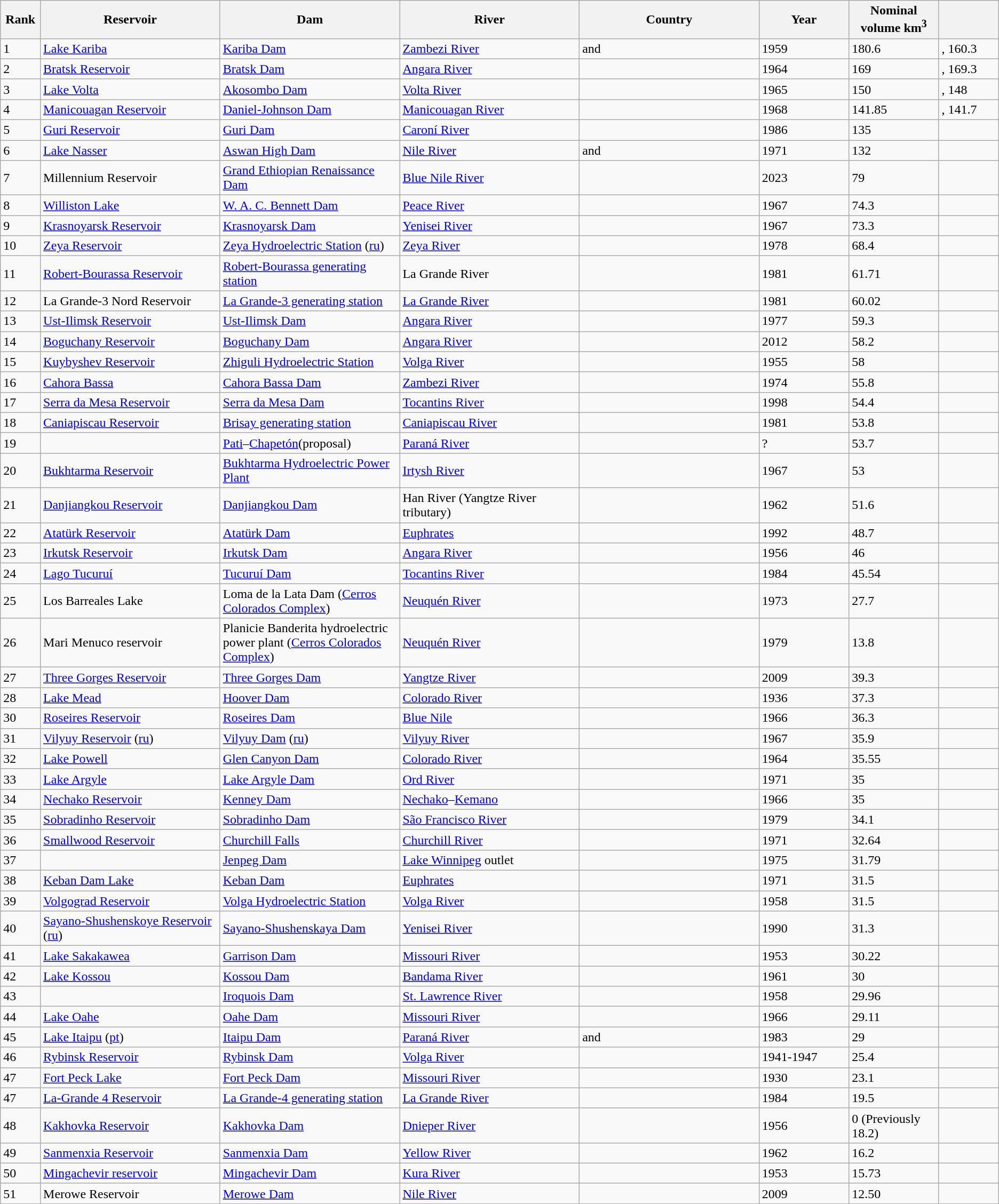<table class="wikitable sortable">
<tr>
<th width="4%">Rank</th>
<th width="18%">Reservoir</th>
<th width="18%">Dam</th>
<th width="18%">River</th>
<th width="18%">Country</th>
<th width="9%">Year</th>
<th scope="col" class="text-align:right;" width="9%">Nominal volume km<sup>3</sup></th>
<th width="10%" class="unsortable"></th>
</tr>
<tr>
<td>1</td>
<td><a href='#'>Lake Kariba</a></td>
<td><a href='#'>Kariba Dam</a></td>
<td><a href='#'>Zambezi River</a></td>
<td> and </td>
<td>1959</td>
<td>180.6</td>
<td>, 160.3</td>
</tr>
<tr>
<td>2</td>
<td><a href='#'>Bratsk Reservoir</a></td>
<td><a href='#'>Bratsk Dam</a></td>
<td><a href='#'>Angara River</a></td>
<td></td>
<td>1964</td>
<td>169</td>
<td>, 169.3</td>
</tr>
<tr>
<td>3</td>
<td><a href='#'>Lake Volta</a></td>
<td><a href='#'>Akosombo Dam</a></td>
<td><a href='#'>Volta River</a></td>
<td></td>
<td>1965</td>
<td>150</td>
<td>, 148</td>
</tr>
<tr>
<td>4</td>
<td><a href='#'>Manicouagan Reservoir</a></td>
<td><a href='#'>Daniel-Johnson Dam</a></td>
<td><a href='#'>Manicouagan River</a></td>
<td></td>
<td>1968</td>
<td>141.85</td>
<td>, 141.7</td>
</tr>
<tr>
<td>5</td>
<td><a href='#'>Guri Reservoir</a></td>
<td><a href='#'>Guri Dam</a></td>
<td><a href='#'>Caroní River</a></td>
<td></td>
<td>1986</td>
<td>135</td>
<td></td>
</tr>
<tr>
<td>6</td>
<td><a href='#'>Lake Nasser</a></td>
<td><a href='#'>Aswan High Dam</a></td>
<td><a href='#'>Nile River</a></td>
<td> and </td>
<td>1971</td>
<td>132</td>
<td></td>
</tr>
<tr>
<td>7</td>
<td>Millennium Reservoir</td>
<td><a href='#'>Grand Ethiopian Renaissance Dam</a></td>
<td><a href='#'>Blue Nile River</a></td>
<td></td>
<td>2023</td>
<td>79</td>
<td></td>
</tr>
<tr>
<td>8</td>
<td><a href='#'>Williston Lake</a></td>
<td><a href='#'>W. A. C. Bennett Dam</a></td>
<td><a href='#'>Peace River</a></td>
<td></td>
<td>1967</td>
<td>74.3</td>
<td></td>
</tr>
<tr>
<td>9</td>
<td><a href='#'>Krasnoyarsk Reservoir</a></td>
<td><a href='#'>Krasnoyarsk Dam</a></td>
<td><a href='#'>Yenisei River</a></td>
<td></td>
<td>1967</td>
<td>73.3</td>
<td></td>
</tr>
<tr>
<td>10</td>
<td><a href='#'>Zeya Reservoir</a></td>
<td><a href='#'>Zeya Hydroelectric Station</a> (<a href='#'>ru</a>)</td>
<td><a href='#'>Zeya River</a></td>
<td></td>
<td>1978</td>
<td>68.4</td>
<td></td>
</tr>
<tr>
<td>11</td>
<td><a href='#'>Robert-Bourassa Reservoir</a></td>
<td><a href='#'>Robert-Bourassa generating station</a></td>
<td>La Grande River</td>
<td></td>
<td>1981</td>
<td>61.71</td>
<td></td>
</tr>
<tr>
<td>12</td>
<td>La Grande-3 Nord Reservoir</td>
<td><a href='#'>La Grande-3 generating station</a></td>
<td><a href='#'>La Grande River</a></td>
<td></td>
<td>1981</td>
<td>60.02</td>
<td></td>
</tr>
<tr>
<td>13</td>
<td><a href='#'>Ust-Ilimsk Reservoir</a></td>
<td><a href='#'>Ust-Ilimsk Dam</a></td>
<td><a href='#'>Angara River</a></td>
<td></td>
<td>1977</td>
<td>59.3</td>
<td></td>
</tr>
<tr>
<td>14</td>
<td><a href='#'>Boguchany Reservoir</a></td>
<td><a href='#'>Boguchany Dam</a></td>
<td><a href='#'>Angara River</a></td>
<td></td>
<td>2012</td>
<td>58.2</td>
<td></td>
</tr>
<tr>
<td>15</td>
<td><a href='#'>Kuybyshev Reservoir</a></td>
<td><a href='#'>Zhiguli Hydroelectric Station</a></td>
<td><a href='#'>Volga River</a></td>
<td></td>
<td>1955</td>
<td>58</td>
<td></td>
</tr>
<tr>
<td>16</td>
<td><a href='#'>Cahora Bassa</a></td>
<td><a href='#'>Cahora Bassa Dam</a></td>
<td><a href='#'>Zambezi River</a></td>
<td></td>
<td>1974</td>
<td>55.8</td>
<td></td>
</tr>
<tr>
<td>17</td>
<td><a href='#'>Serra da Mesa Reservoir</a></td>
<td><a href='#'>Serra da Mesa Dam</a></td>
<td><a href='#'>Tocantins River</a></td>
<td></td>
<td>1998</td>
<td>54.4</td>
<td></td>
</tr>
<tr>
<td>18</td>
<td><a href='#'>Caniapiscau Reservoir</a></td>
<td><a href='#'>Brisay generating station</a></td>
<td><a href='#'>Caniapiscau River</a></td>
<td></td>
<td>1981</td>
<td>53.8</td>
<td></td>
</tr>
<tr>
<td>19</td>
<td></td>
<td><a href='#'>Pati</a>–<a href='#'>Chapetón</a>(proposal)</td>
<td><a href='#'>Paraná River</a></td>
<td></td>
<td>?</td>
<td>53.7</td>
<td></td>
</tr>
<tr>
<td>20</td>
<td><a href='#'>Bukhtarma Reservoir</a></td>
<td><a href='#'>Bukhtarma Hydroelectric Power Plant</a></td>
<td><a href='#'>Irtysh River</a></td>
<td></td>
<td>1967</td>
<td>53</td>
<td></td>
</tr>
<tr>
<td>21</td>
<td><a href='#'>Danjiangkou Reservoir</a></td>
<td><a href='#'>Danjiangkou Dam</a></td>
<td>Han River (Yangtze River tributary)</td>
<td></td>
<td>1962</td>
<td>51.6</td>
<td></td>
</tr>
<tr>
<td>22</td>
<td><a href='#'>Atatürk Reservoir</a></td>
<td><a href='#'>Atatürk Dam</a></td>
<td><a href='#'>Euphrates</a></td>
<td></td>
<td>1992</td>
<td>48.7</td>
<td></td>
</tr>
<tr>
<td>23</td>
<td><a href='#'>Irkutsk Reservoir</a></td>
<td><a href='#'>Irkutsk Dam</a></td>
<td><a href='#'>Angara River</a></td>
<td></td>
<td>1956</td>
<td>46</td>
<td></td>
</tr>
<tr>
<td>24</td>
<td><a href='#'>Lago Tucuruí</a></td>
<td><a href='#'>Tucuruí Dam</a></td>
<td><a href='#'>Tocantins River</a></td>
<td></td>
<td>1984</td>
<td>45.54</td>
<td></td>
</tr>
<tr>
<td>25</td>
<td>Los Barreales Lake</td>
<td>Loma de la Lata Dam (<a href='#'>Cerros Colorados Complex</a>)</td>
<td><a href='#'>Neuquén River</a></td>
<td></td>
<td>1973</td>
<td>27.7</td>
<td></td>
</tr>
<tr>
<td>26</td>
<td>Mari Menuco reservoir</td>
<td>Planicie Banderita hydroelectric power plant (<a href='#'>Cerros Colorados Complex</a>)</td>
<td><a href='#'>Neuquén River</a></td>
<td></td>
<td>1979</td>
<td>13.8</td>
<td></td>
</tr>
<tr>
<td>27</td>
<td><a href='#'>Three Gorges Reservoir</a></td>
<td><a href='#'>Three Gorges Dam</a></td>
<td><a href='#'>Yangtze River</a></td>
<td></td>
<td>2009</td>
<td>39.3</td>
<td></td>
</tr>
<tr>
<td>28</td>
<td><a href='#'>Lake Mead</a></td>
<td><a href='#'>Hoover Dam</a></td>
<td><a href='#'>Colorado River</a></td>
<td></td>
<td>1936</td>
<td>37.3</td>
<td></td>
</tr>
<tr>
<td>30</td>
<td><a href='#'>Roseires Reservoir</a></td>
<td><a href='#'>Roseires Dam</a></td>
<td><a href='#'>Blue Nile</a></td>
<td></td>
<td>1966</td>
<td>36.3</td>
<td></td>
</tr>
<tr>
<td>31</td>
<td><a href='#'>Vilyuy Reservoir</a> (<a href='#'>ru</a>)</td>
<td><a href='#'>Vilyuy Dam</a> (<a href='#'>ru</a>)</td>
<td><a href='#'>Vilyuy River</a></td>
<td></td>
<td>1967</td>
<td>35.9</td>
<td></td>
</tr>
<tr>
<td>32</td>
<td><a href='#'>Lake Powell</a></td>
<td><a href='#'>Glen Canyon Dam</a></td>
<td><a href='#'>Colorado River</a></td>
<td></td>
<td>1964</td>
<td>35.55</td>
<td></td>
</tr>
<tr>
<td>33</td>
<td><a href='#'>Lake Argyle</a></td>
<td><a href='#'>Lake Argyle Dam</a></td>
<td><a href='#'>Ord River</a></td>
<td></td>
<td>1971</td>
<td>35</td>
<td></td>
</tr>
<tr>
<td>34</td>
<td><a href='#'>Nechako Reservoir</a></td>
<td><a href='#'>Kenney Dam</a></td>
<td><a href='#'>Nechako</a>–<a href='#'>Kemano</a></td>
<td></td>
<td>1966</td>
<td>35</td>
<td></td>
</tr>
<tr>
<td>35</td>
<td><a href='#'>Sobradinho Reservoir</a></td>
<td><a href='#'>Sobradinho Dam</a></td>
<td><a href='#'>São Francisco River</a></td>
<td></td>
<td>1979</td>
<td>34.1</td>
<td></td>
</tr>
<tr>
<td>36</td>
<td><a href='#'>Smallwood Reservoir</a></td>
<td><a href='#'>Churchill Falls</a></td>
<td><a href='#'>Churchill River</a></td>
<td></td>
<td>1971</td>
<td>32.64</td>
<td></td>
</tr>
<tr>
<td>37</td>
<td></td>
<td><a href='#'>Jenpeg Dam</a></td>
<td><a href='#'>Lake Winnipeg</a> outlet</td>
<td></td>
<td>1975</td>
<td>31.79</td>
<td></td>
</tr>
<tr>
<td>38</td>
<td><a href='#'>Keban Dam Lake</a></td>
<td><a href='#'>Keban Dam</a></td>
<td><a href='#'>Euphrates</a></td>
<td></td>
<td>1971</td>
<td>31.5</td>
<td></td>
</tr>
<tr>
<td>39</td>
<td><a href='#'>Volgograd Reservoir</a></td>
<td><a href='#'>Volga Hydroelectric Station</a></td>
<td><a href='#'>Volga River</a></td>
<td></td>
<td>1958</td>
<td>31.5</td>
<td></td>
</tr>
<tr>
<td>40</td>
<td><a href='#'>Sayano-Shushenskoye Reservoir</a> (<a href='#'>ru</a>)</td>
<td><a href='#'>Sayano-Shushenskaya Dam</a></td>
<td><a href='#'>Yenisei River</a></td>
<td></td>
<td>1990</td>
<td>31.3</td>
<td></td>
</tr>
<tr>
<td>41</td>
<td><a href='#'>Lake Sakakawea</a></td>
<td><a href='#'>Garrison Dam</a></td>
<td><a href='#'>Missouri River</a></td>
<td></td>
<td>1953</td>
<td>30.22</td>
<td></td>
</tr>
<tr>
<td>42</td>
<td><a href='#'>Lake Kossou</a></td>
<td><a href='#'>Kossou Dam</a></td>
<td><a href='#'>Bandama River</a></td>
<td></td>
<td>1961</td>
<td>30</td>
<td></td>
</tr>
<tr>
<td>43</td>
<td></td>
<td><a href='#'>Iroquois Dam</a></td>
<td><a href='#'>St. Lawrence River</a></td>
<td></td>
<td>1958</td>
<td>29.96</td>
<td></td>
</tr>
<tr>
<td>44</td>
<td><a href='#'>Lake Oahe</a></td>
<td><a href='#'>Oahe Dam</a></td>
<td><a href='#'>Missouri River</a></td>
<td></td>
<td>1966</td>
<td>29.11</td>
<td></td>
</tr>
<tr>
<td>45</td>
<td><a href='#'>Lake Itaipu</a> (<a href='#'>pt</a>)</td>
<td><a href='#'>Itaipu Dam</a></td>
<td><a href='#'>Paraná River</a></td>
<td> and </td>
<td>1983</td>
<td>29</td>
<td></td>
</tr>
<tr>
<td>46</td>
<td><a href='#'>Rybinsk Reservoir</a></td>
<td><a href='#'>Rybinsk Dam</a></td>
<td><a href='#'>Volga River</a></td>
<td></td>
<td>1941-1947</td>
<td>25.4</td>
<td></td>
</tr>
<tr>
<td>47</td>
<td><a href='#'>Fort Peck Lake</a></td>
<td><a href='#'>Fort Peck Dam</a></td>
<td><a href='#'>Missouri River</a></td>
<td></td>
<td>1930</td>
<td>23.1</td>
<td></td>
</tr>
<tr>
<td>47</td>
<td><a href='#'>La-Grande 4 Reservoir</a></td>
<td><a href='#'>La Grande-4 generating station</a></td>
<td><a href='#'>La Grande River</a></td>
<td></td>
<td>1984</td>
<td>19.5</td>
<td></td>
</tr>
<tr>
<td>48</td>
<td><a href='#'>Kakhovka Reservoir</a></td>
<td><a href='#'>Kakhovka Dam</a></td>
<td><a href='#'>Dnieper River</a></td>
<td></td>
<td>1956</td>
<td>0 (Previously 18.2)</td>
<td></td>
</tr>
<tr>
<td>49</td>
<td><a href='#'>Sanmenxia Reservoir</a></td>
<td><a href='#'>Sanmenxia Dam</a></td>
<td><a href='#'>Yellow River</a></td>
<td></td>
<td>1962</td>
<td>16.2</td>
<td></td>
</tr>
<tr>
<td>50</td>
<td><a href='#'>Mingachevir reservoir</a></td>
<td><a href='#'>Mingachevir Dam</a></td>
<td><a href='#'>Kura River</a></td>
<td></td>
<td>1953</td>
<td>15.73</td>
<td></td>
</tr>
<tr>
<td>51</td>
<td>Merowe Reservoir</td>
<td><a href='#'>Merowe Dam</a></td>
<td><a href='#'>Nile River</a></td>
<td></td>
<td>2009</td>
<td>12.50</td>
<td></td>
</tr>
</table>
